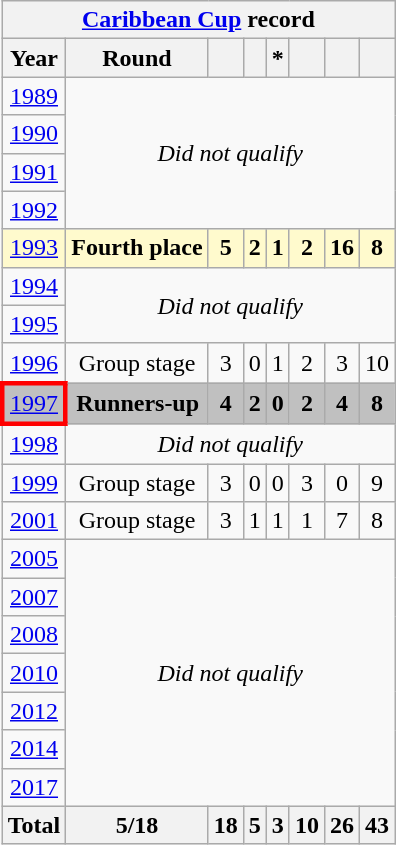<table class="wikitable" style="text-align: center;">
<tr>
<th colspan="8"><a href='#'>Caribbean Cup</a> record</th>
</tr>
<tr>
<th>Year</th>
<th>Round</th>
<th></th>
<th></th>
<th>*</th>
<th></th>
<th></th>
<th></th>
</tr>
<tr>
<td> <a href='#'>1989</a></td>
<td colspan=7 rowspan=4><em>Did not qualify</em></td>
</tr>
<tr>
<td> <a href='#'>1990</a></td>
</tr>
<tr>
<td> <a href='#'>1991</a></td>
</tr>
<tr>
<td> <a href='#'>1992</a></td>
</tr>
<tr style="background:LemonChiffon;">
<td> <a href='#'>1993</a></td>
<td><strong>Fourth place</strong></td>
<td><strong>5</strong></td>
<td><strong>2</strong></td>
<td><strong>1</strong></td>
<td><strong>2</strong></td>
<td><strong>16</strong></td>
<td><strong>8</strong></td>
</tr>
<tr>
<td> <a href='#'>1994</a></td>
<td colspan=7 rowspan=2><em>Did not qualify</em></td>
</tr>
<tr>
<td>  <a href='#'>1995</a></td>
</tr>
<tr>
<td> <a href='#'>1996</a></td>
<td>Group stage</td>
<td>3</td>
<td>0</td>
<td>1</td>
<td>2</td>
<td>3</td>
<td>10</td>
</tr>
<tr style="background:silver;">
<td style="border: 3px solid red">  <a href='#'>1997</a></td>
<td><strong>Runners-up</strong></td>
<td><strong>4</strong></td>
<td><strong>2</strong></td>
<td><strong>0</strong></td>
<td><strong>2</strong></td>
<td><strong>4</strong></td>
<td><strong>8</strong></td>
</tr>
<tr>
<td>  <a href='#'>1998</a></td>
<td colspan=7><em>Did not qualify</em></td>
</tr>
<tr>
<td> <a href='#'>1999</a></td>
<td>Group stage</td>
<td>3</td>
<td>0</td>
<td>0</td>
<td>3</td>
<td>0</td>
<td>9</td>
</tr>
<tr>
<td> <a href='#'>2001</a></td>
<td>Group stage</td>
<td>3</td>
<td>1</td>
<td>1</td>
<td>1</td>
<td>7</td>
<td>8</td>
</tr>
<tr>
<td> <a href='#'>2005</a></td>
<td colspan=7 rowspan=7><em>Did not qualify</em></td>
</tr>
<tr>
<td> <a href='#'>2007</a></td>
</tr>
<tr>
<td> <a href='#'>2008</a></td>
</tr>
<tr>
<td> <a href='#'>2010</a></td>
</tr>
<tr>
<td> <a href='#'>2012</a></td>
</tr>
<tr>
<td> <a href='#'>2014</a></td>
</tr>
<tr>
<td> <a href='#'>2017</a></td>
</tr>
<tr>
<th>Total</th>
<th>5/18</th>
<th>18</th>
<th>5</th>
<th>3</th>
<th>10</th>
<th>26</th>
<th>43</th>
</tr>
</table>
